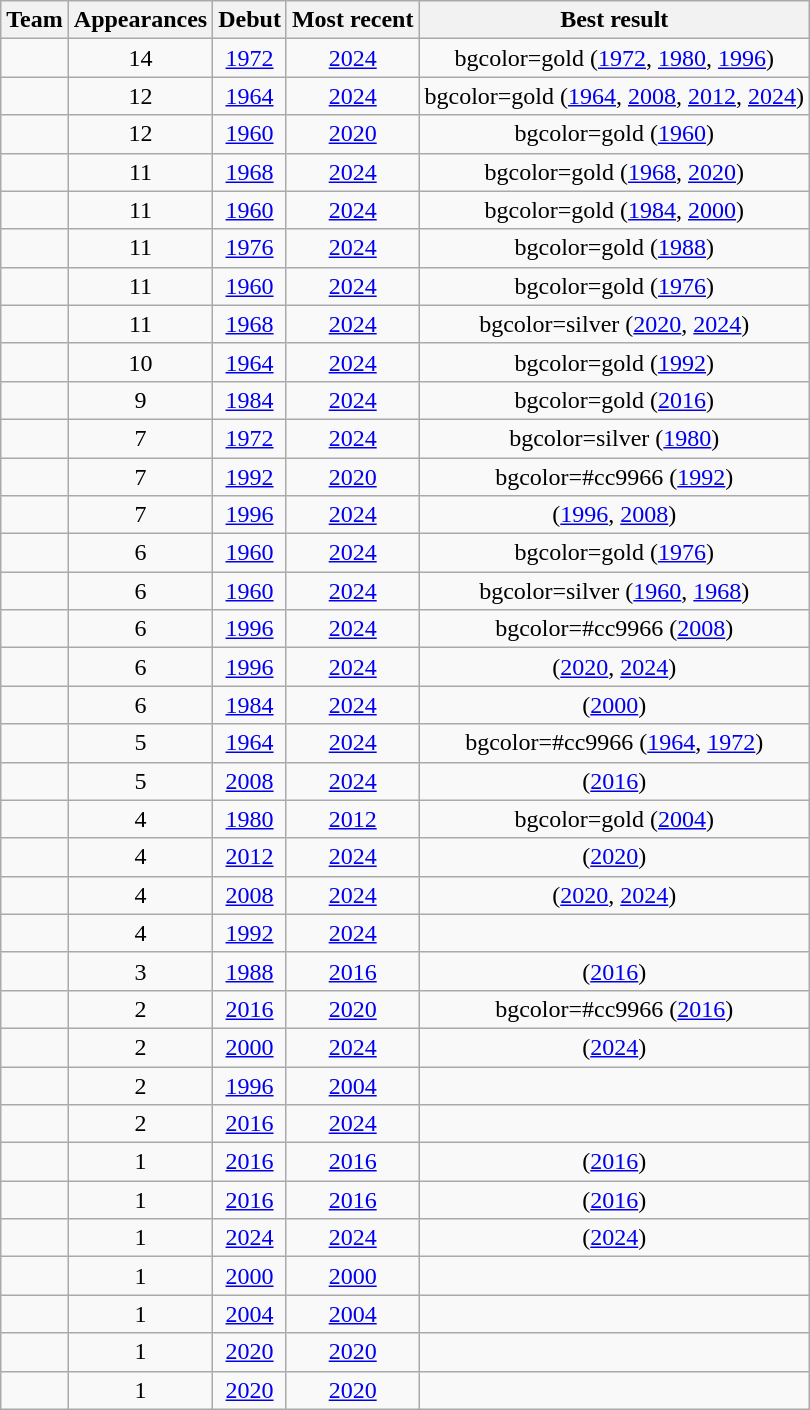<table class="wikitable sortable" style="text-align: center">
<tr>
<th>Team</th>
<th>Appearances</th>
<th>Debut</th>
<th>Most recent</th>
<th>Best result</th>
</tr>
<tr>
<td align="left"></td>
<td>14</td>
<td><a href='#'>1972</a></td>
<td><a href='#'>2024</a></td>
<td>bgcolor=gold  (<a href='#'>1972</a>, <a href='#'>1980</a>, <a href='#'>1996</a>)</td>
</tr>
<tr>
<td align="left"></td>
<td>12</td>
<td><a href='#'>1964</a></td>
<td><a href='#'>2024</a></td>
<td>bgcolor=gold  (<a href='#'>1964</a>, <a href='#'>2008</a>, <a href='#'>2012</a>, <a href='#'>2024</a>)</td>
</tr>
<tr>
<td align="left"></td>
<td>12</td>
<td><a href='#'>1960</a></td>
<td><a href='#'>2020</a></td>
<td>bgcolor=gold  (<a href='#'>1960</a>)</td>
</tr>
<tr>
<td align="left"></td>
<td>11</td>
<td><a href='#'>1968</a></td>
<td><a href='#'>2024</a></td>
<td>bgcolor=gold  (<a href='#'>1968</a>, <a href='#'>2020</a>)</td>
</tr>
<tr>
<td align="left"></td>
<td>11</td>
<td><a href='#'>1960</a></td>
<td><a href='#'>2024</a></td>
<td>bgcolor=gold  (<a href='#'>1984</a>, <a href='#'>2000</a>)</td>
</tr>
<tr>
<td align="left"></td>
<td>11</td>
<td><a href='#'>1976</a></td>
<td><a href='#'>2024</a></td>
<td>bgcolor=gold  (<a href='#'>1988</a>)</td>
</tr>
<tr>
<td align="left"></td>
<td>11</td>
<td><a href='#'>1960</a></td>
<td><a href='#'>2024</a></td>
<td>bgcolor=gold  (<a href='#'>1976</a>)</td>
</tr>
<tr>
<td align="left"></td>
<td>11</td>
<td><a href='#'>1968</a></td>
<td><a href='#'>2024</a></td>
<td>bgcolor=silver  (<a href='#'>2020</a>, <a href='#'>2024</a>)</td>
</tr>
<tr>
<td align="left"></td>
<td>10</td>
<td><a href='#'>1964</a></td>
<td><a href='#'>2024</a></td>
<td>bgcolor=gold  (<a href='#'>1992</a>)</td>
</tr>
<tr>
<td align="left"></td>
<td>9</td>
<td><a href='#'>1984</a></td>
<td><a href='#'>2024</a></td>
<td>bgcolor=gold  (<a href='#'>2016</a>)</td>
</tr>
<tr>
<td align="left"></td>
<td>7</td>
<td><a href='#'>1972</a></td>
<td><a href='#'>2024</a></td>
<td>bgcolor=silver  (<a href='#'>1980</a>)</td>
</tr>
<tr>
<td align="left"></td>
<td>7</td>
<td><a href='#'>1992</a></td>
<td><a href='#'>2020</a></td>
<td>bgcolor=#cc9966  (<a href='#'>1992</a>)</td>
</tr>
<tr>
<td align="left"></td>
<td>7</td>
<td><a href='#'>1996</a></td>
<td><a href='#'>2024</a></td>
<td> (<a href='#'>1996</a>, <a href='#'>2008</a>)</td>
</tr>
<tr>
<td align="left"></td>
<td>6</td>
<td><a href='#'>1960</a></td>
<td><a href='#'>2024</a></td>
<td>bgcolor=gold  (<a href='#'>1976</a>)</td>
</tr>
<tr>
<td align=left></td>
<td>6</td>
<td><a href='#'>1960</a></td>
<td><a href='#'>2024</a></td>
<td>bgcolor=silver  (<a href='#'>1960</a>, <a href='#'>1968</a>)</td>
</tr>
<tr>
<td align="left"></td>
<td>6</td>
<td><a href='#'>1996</a></td>
<td><a href='#'>2024</a></td>
<td>bgcolor=#cc9966  (<a href='#'>2008</a>)</td>
</tr>
<tr>
<td align="left"></td>
<td>6</td>
<td><a href='#'>1996</a></td>
<td><a href='#'>2024</a></td>
<td> (<a href='#'>2020</a>, <a href='#'>2024</a>)</td>
</tr>
<tr>
<td align="left"></td>
<td>6</td>
<td><a href='#'>1984</a></td>
<td><a href='#'>2024</a></td>
<td> (<a href='#'>2000</a>)</td>
</tr>
<tr>
<td align="left"></td>
<td>5</td>
<td><a href='#'>1964</a></td>
<td><a href='#'>2024</a></td>
<td>bgcolor=#cc9966  (<a href='#'>1964</a>, <a href='#'>1972</a>)</td>
</tr>
<tr>
<td align="left"></td>
<td>5</td>
<td><a href='#'>2008</a></td>
<td><a href='#'>2024</a></td>
<td> (<a href='#'>2016</a>)</td>
</tr>
<tr>
<td align="left"></td>
<td>4</td>
<td><a href='#'>1980</a></td>
<td><a href='#'>2012</a></td>
<td>bgcolor=gold  (<a href='#'>2004</a>)</td>
</tr>
<tr>
<td align="left"></td>
<td>4</td>
<td><a href='#'>2012</a></td>
<td><a href='#'>2024</a></td>
<td> (<a href='#'>2020</a>)</td>
</tr>
<tr>
<td align="left"></td>
<td>4</td>
<td><a href='#'>2008</a></td>
<td><a href='#'>2024</a></td>
<td> (<a href='#'>2020</a>, <a href='#'>2024</a>)</td>
</tr>
<tr>
<td align="left"></td>
<td>4</td>
<td><a href='#'>1992</a></td>
<td><a href='#'>2024</a></td>
<td></td>
</tr>
<tr>
<td align="left"></td>
<td>3</td>
<td><a href='#'>1988</a></td>
<td><a href='#'>2016</a></td>
<td> (<a href='#'>2016</a>)</td>
</tr>
<tr>
<td align="left"></td>
<td>2</td>
<td><a href='#'>2016</a></td>
<td><a href='#'>2020</a></td>
<td>bgcolor=#cc9966  (<a href='#'>2016</a>)</td>
</tr>
<tr>
<td align="left"></td>
<td>2</td>
<td><a href='#'>2000</a></td>
<td><a href='#'>2024</a></td>
<td> (<a href='#'>2024</a>)</td>
</tr>
<tr>
<td align="left"></td>
<td>2</td>
<td><a href='#'>1996</a></td>
<td><a href='#'>2004</a></td>
<td></td>
</tr>
<tr>
<td align="left"></td>
<td>2</td>
<td><a href='#'>2016</a></td>
<td><a href='#'>2024</a></td>
<td></td>
</tr>
<tr>
<td align="left"></td>
<td>1</td>
<td><a href='#'>2016</a></td>
<td><a href='#'>2016</a></td>
<td> (<a href='#'>2016</a>)</td>
</tr>
<tr>
<td align="left"></td>
<td>1</td>
<td><a href='#'>2016</a></td>
<td><a href='#'>2016</a></td>
<td> (<a href='#'>2016</a>)</td>
</tr>
<tr>
<td align="left"></td>
<td>1</td>
<td><a href='#'>2024</a></td>
<td><a href='#'>2024</a></td>
<td> (<a href='#'>2024</a>)</td>
</tr>
<tr>
<td align="left"></td>
<td>1</td>
<td><a href='#'>2000</a></td>
<td><a href='#'>2000</a></td>
<td></td>
</tr>
<tr>
<td align="left"></td>
<td>1</td>
<td><a href='#'>2004</a></td>
<td><a href='#'>2004</a></td>
<td></td>
</tr>
<tr>
<td align="left"></td>
<td>1</td>
<td><a href='#'>2020</a></td>
<td><a href='#'>2020</a></td>
<td></td>
</tr>
<tr>
<td align="left"></td>
<td>1</td>
<td><a href='#'>2020</a></td>
<td><a href='#'>2020</a></td>
<td></td>
</tr>
</table>
